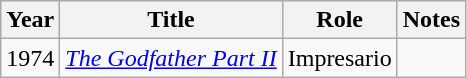<table class="wikitable">
<tr>
<th>Year</th>
<th>Title</th>
<th>Role</th>
<th>Notes</th>
</tr>
<tr>
<td>1974</td>
<td><em><a href='#'>The Godfather Part II</a></em></td>
<td>Impresario</td>
<td></td>
</tr>
</table>
